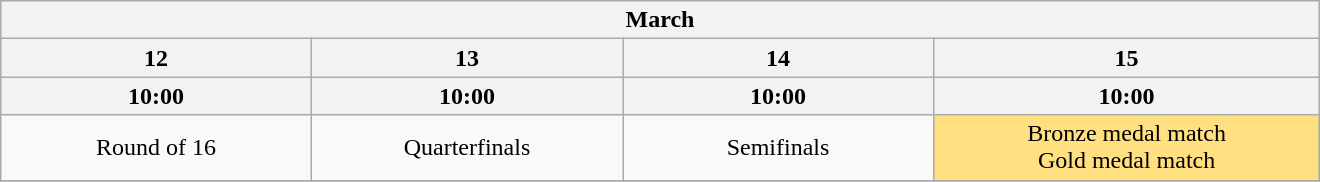<table class="wikitable" style="text-align:center;margin:0.2em auto;">
<tr>
<th colspan=5>March</th>
</tr>
<tr>
<th width=200>12</th>
<th width=200>13</th>
<th width=200>14</th>
<th width=250>15</th>
</tr>
<tr>
<th>10:00</th>
<th>10:00</th>
<th>10:00</th>
<th>10:00</th>
</tr>
<tr>
<td>Round of 16</td>
<td>Quarterfinals</td>
<td>Semifinals</td>
<td style="background:#ffdf80;">Bronze medal match<br>Gold medal match</td>
</tr>
<tr>
</tr>
</table>
